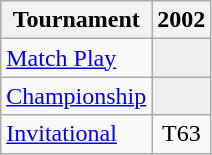<table class="wikitable" style="text-align:center;">
<tr>
<th>Tournament</th>
<th>2002</th>
</tr>
<tr>
<td align="left"><a href='#'>Match Play</a></td>
<td style="background:#eeeeee;"></td>
</tr>
<tr>
<td align="left"><a href='#'>Championship</a></td>
<td style="background:#eeeeee;"></td>
</tr>
<tr>
<td align="left"><a href='#'>Invitational</a></td>
<td>T63</td>
</tr>
</table>
